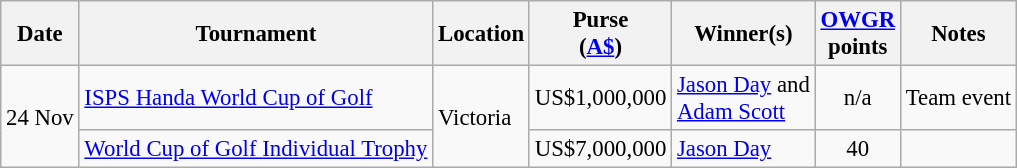<table class="wikitable" style="font-size:95%">
<tr>
<th>Date</th>
<th>Tournament</th>
<th>Location</th>
<th>Purse<br>(<a href='#'>A$</a>)</th>
<th>Winner(s)</th>
<th><a href='#'>OWGR</a><br>points</th>
<th>Notes</th>
</tr>
<tr>
<td rowspan=2>24 Nov</td>
<td><a href='#'>ISPS Handa World Cup of Golf</a></td>
<td rowspan=2>Victoria</td>
<td align=right>US$1,000,000</td>
<td> <a href='#'>Jason Day</a> and<br> <a href='#'>Adam Scott</a></td>
<td align=center>n/a</td>
<td>Team event</td>
</tr>
<tr>
<td><a href='#'>World Cup of Golf Individual Trophy</a></td>
<td align=right>US$7,000,000</td>
<td> <a href='#'>Jason Day</a></td>
<td align=center>40</td>
<td></td>
</tr>
</table>
